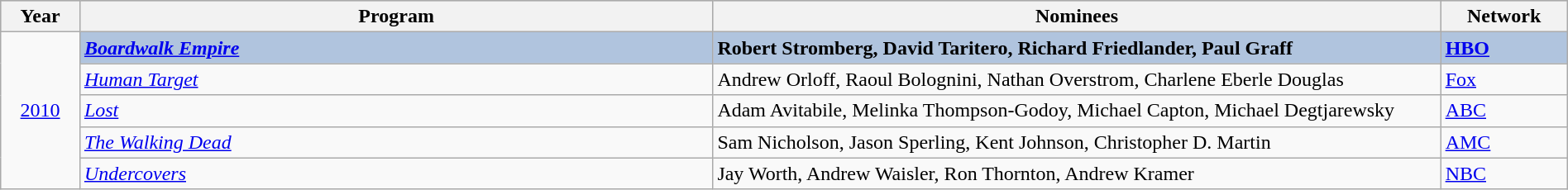<table class="wikitable" style="width:100%">
<tr bgcolor="#bebebe">
<th width="5%">Year</th>
<th width="40%">Program</th>
<th width="46%">Nominees</th>
<th width="8%">Network</th>
</tr>
<tr>
<td rowspan="5" style="text-align:center;"><a href='#'>2010</a><br></td>
<td style="background:#B0C4DE;"><strong><em><a href='#'>Boardwalk Empire</a></em></strong></td>
<td style="background:#B0C4DE;"><strong>Robert Stromberg, David Taritero, Richard Friedlander, Paul Graff</strong></td>
<td style="background:#B0C4DE;"><strong><a href='#'>HBO</a></strong></td>
</tr>
<tr>
<td><em><a href='#'>Human Target</a></em></td>
<td>Andrew Orloff, Raoul Bolognini, Nathan Overstrom, Charlene Eberle Douglas</td>
<td><a href='#'>Fox</a></td>
</tr>
<tr>
<td><em><a href='#'>Lost</a></em></td>
<td>Adam Avitabile, Melinka Thompson-Godoy, Michael Capton, Michael Degtjarewsky</td>
<td><a href='#'>ABC</a></td>
</tr>
<tr>
<td><em><a href='#'>The Walking Dead</a></em></td>
<td>Sam Nicholson, Jason Sperling, Kent Johnson, Christopher D. Martin</td>
<td><a href='#'>AMC</a></td>
</tr>
<tr>
<td><em><a href='#'>Undercovers</a></em></td>
<td>Jay Worth, Andrew Waisler, Ron Thornton, Andrew Kramer</td>
<td><a href='#'>NBC</a></td>
</tr>
</table>
